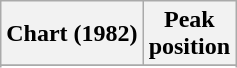<table class="wikitable sortable plainrowheaders" style="text-align:center">
<tr>
<th>Chart (1982)</th>
<th>Peak<br>position</th>
</tr>
<tr>
</tr>
<tr>
</tr>
<tr>
</tr>
<tr>
</tr>
<tr>
</tr>
</table>
